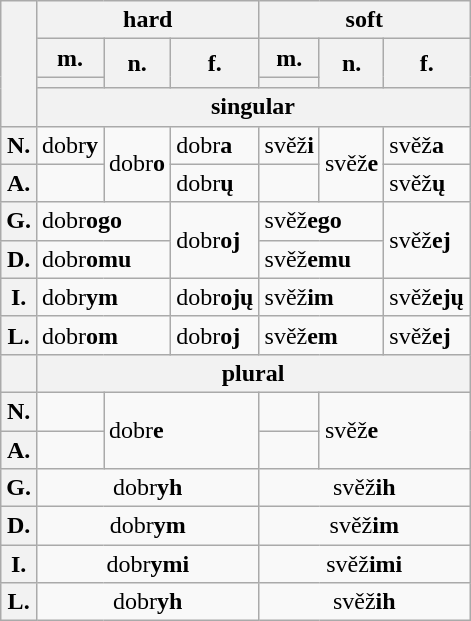<table class="wikitable">
<tr>
<th rowspan=4></th>
<th colspan=3>hard</th>
<th colspan=3>soft</th>
</tr>
<tr>
<th>m.</th>
<th rowspan=2>n.</th>
<th rowspan=2>f.</th>
<th>m.</th>
<th rowspan=2>n.</th>
<th rowspan=2>f.</th>
</tr>
<tr>
<th></th>
<th></th>
</tr>
<tr>
<th colspan="6">singular</th>
</tr>
<tr>
<th>N.</th>
<td>dobr<strong>y</strong></td>
<td rowspan=2>dobr<strong>o</strong></td>
<td>dobr<strong>a</strong></td>
<td>svěž<strong>i</strong></td>
<td rowspan=2>svěž<strong>e</strong></td>
<td>svěž<strong>a</strong></td>
</tr>
<tr>
<th>A.</th>
<td></td>
<td>dobr<strong>ų</strong></td>
<td></td>
<td>svěž<strong>ų</strong></td>
</tr>
<tr>
<th>G.</th>
<td colspan=2>dobr<strong>ogo</strong></td>
<td rowspan=2>dobr<strong>oj</strong></td>
<td colspan=2>svěž<strong>ego</strong></td>
<td rowspan=2>svěž<strong>ej</strong></td>
</tr>
<tr>
<th>D.</th>
<td colspan=2>dobr<strong>omu</strong></td>
<td colspan=2>svěž<strong>emu</strong></td>
</tr>
<tr>
<th>I.</th>
<td colspan=2>dobr<strong>ym</strong></td>
<td>dobr<strong>ojų</strong></td>
<td colspan=2>svěž<strong>im</strong></td>
<td>svěž<strong>ejų</strong></td>
</tr>
<tr>
<th>L.</th>
<td colspan=2>dobr<strong>om</strong></td>
<td>dobr<strong>oj</strong></td>
<td colspan=2>svěž<strong>em</strong></td>
<td>svěž<strong>ej</strong></td>
</tr>
<tr>
<th></th>
<th colspan=6>plural</th>
</tr>
<tr>
<th>N.</th>
<td></td>
<td colspan=2 rowspan=2>dobr<strong>e</strong></td>
<td></td>
<td colspan=2 rowspan=2>svěž<strong>e</strong></td>
</tr>
<tr>
<th>A.</th>
<td></td>
<td></td>
</tr>
<tr>
<th>G.</th>
<td colspan=3 align="center">dobr<strong>yh</strong></td>
<td colspan=3 align="center">svěž<strong>ih</strong></td>
</tr>
<tr>
<th>D.</th>
<td colspan=3 align="center">dobr<strong>ym</strong></td>
<td colspan=3 align="center">svěž<strong>im</strong></td>
</tr>
<tr>
<th>I.</th>
<td colspan=3 align="center">dobr<strong>ymi</strong></td>
<td colspan=3 align="center">svěž<strong>imi</strong></td>
</tr>
<tr>
<th>L.</th>
<td colspan=3 align="center">dobr<strong>yh</strong></td>
<td colspan=3 align="center">svěž<strong>ih</strong></td>
</tr>
</table>
